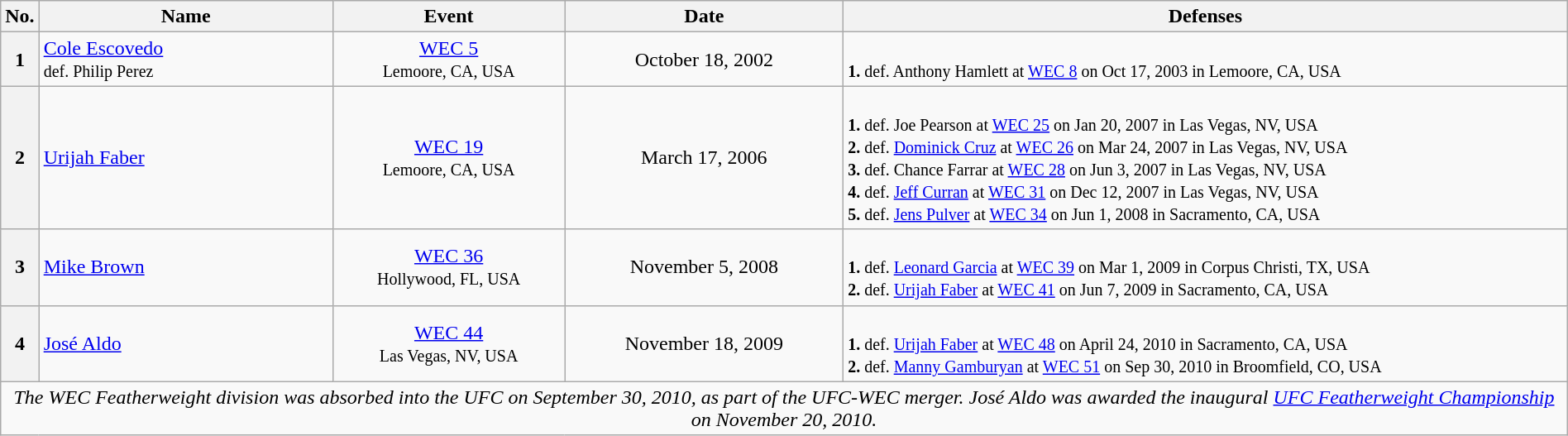<table class="wikitable" width=100%>
<tr>
<th width=1%>No.</th>
<th width=19%>Name</th>
<th width=15%>Event</th>
<th width=18%>Date</th>
<th width=47%>Defenses</th>
</tr>
<tr>
<th>1</th>
<td align=left> <a href='#'>Cole Escovedo</a><br><small>def. Philip Perez</small></td>
<td align=center><a href='#'>WEC 5</a> <br><small>Lemoore, CA, USA</small></td>
<td align=center>October 18, 2002</td>
<td><br><small><strong>1.</strong> def. Anthony Hamlett at <a href='#'>WEC 8</a> on Oct 17, 2003 in Lemoore, CA, USA</small></td>
</tr>
<tr>
<th>2</th>
<td align=left> <a href='#'>Urijah Faber</a></td>
<td align=center><a href='#'>WEC 19</a> <br><small>Lemoore, CA, USA</small></td>
<td align=center>March 17, 2006</td>
<td><br><small><strong>1.</strong> def. Joe Pearson at <a href='#'>WEC 25</a> on Jan 20, 2007 in Las Vegas, NV, USA<br>
<strong>2.</strong> def. <a href='#'>Dominick Cruz</a> at <a href='#'>WEC 26</a> on Mar 24, 2007 in Las Vegas, NV, USA<br>
<strong>3.</strong> def. Chance Farrar at <a href='#'>WEC 28</a> on Jun 3, 2007 in Las Vegas, NV, USA<br>
<strong>4.</strong> def. <a href='#'>Jeff Curran</a> at <a href='#'>WEC 31</a> on Dec 12, 2007 in Las Vegas, NV, USA<br>
<strong>5.</strong> def. <a href='#'>Jens Pulver</a> at <a href='#'>WEC 34</a> on Jun 1, 2008 in Sacramento, CA, USA</small></td>
</tr>
<tr>
<th>3</th>
<td align=left> <a href='#'>Mike Brown</a></td>
<td align=center><a href='#'>WEC 36</a> <br><small>Hollywood, FL, USA</small></td>
<td align=center>November 5, 2008</td>
<td><br><small><strong>1.</strong> def. <a href='#'>Leonard Garcia</a> at <a href='#'>WEC 39</a> on Mar 1, 2009 in Corpus Christi, TX, USA<br>
<strong>2.</strong> def. <a href='#'>Urijah Faber</a> at <a href='#'>WEC 41</a> on Jun 7, 2009 in Sacramento, CA, USA</small></td>
</tr>
<tr>
<th>4</th>
<td align=left> <a href='#'>José Aldo</a></td>
<td align=center><a href='#'>WEC 44</a> <br><small>Las Vegas, NV, USA</small></td>
<td align=center>November 18, 2009</td>
<td><br><small><strong>1.</strong> def. <a href='#'>Urijah Faber</a> at <a href='#'>WEC 48</a> on April 24, 2010 in Sacramento, CA, USA<br>
<strong>2.</strong> def. <a href='#'>Manny Gamburyan</a> at <a href='#'>WEC 51</a> on Sep 30, 2010 in Broomfield, CO, USA</small></td>
</tr>
<tr>
<td align="center" colspan="5"><em>The WEC Featherweight division was absorbed into the UFC on September 30, 2010, as part of the UFC-WEC merger. José Aldo was awarded the inaugural <a href='#'>UFC Featherweight Championship</a> on November 20, 2010.</em></td>
</tr>
</table>
